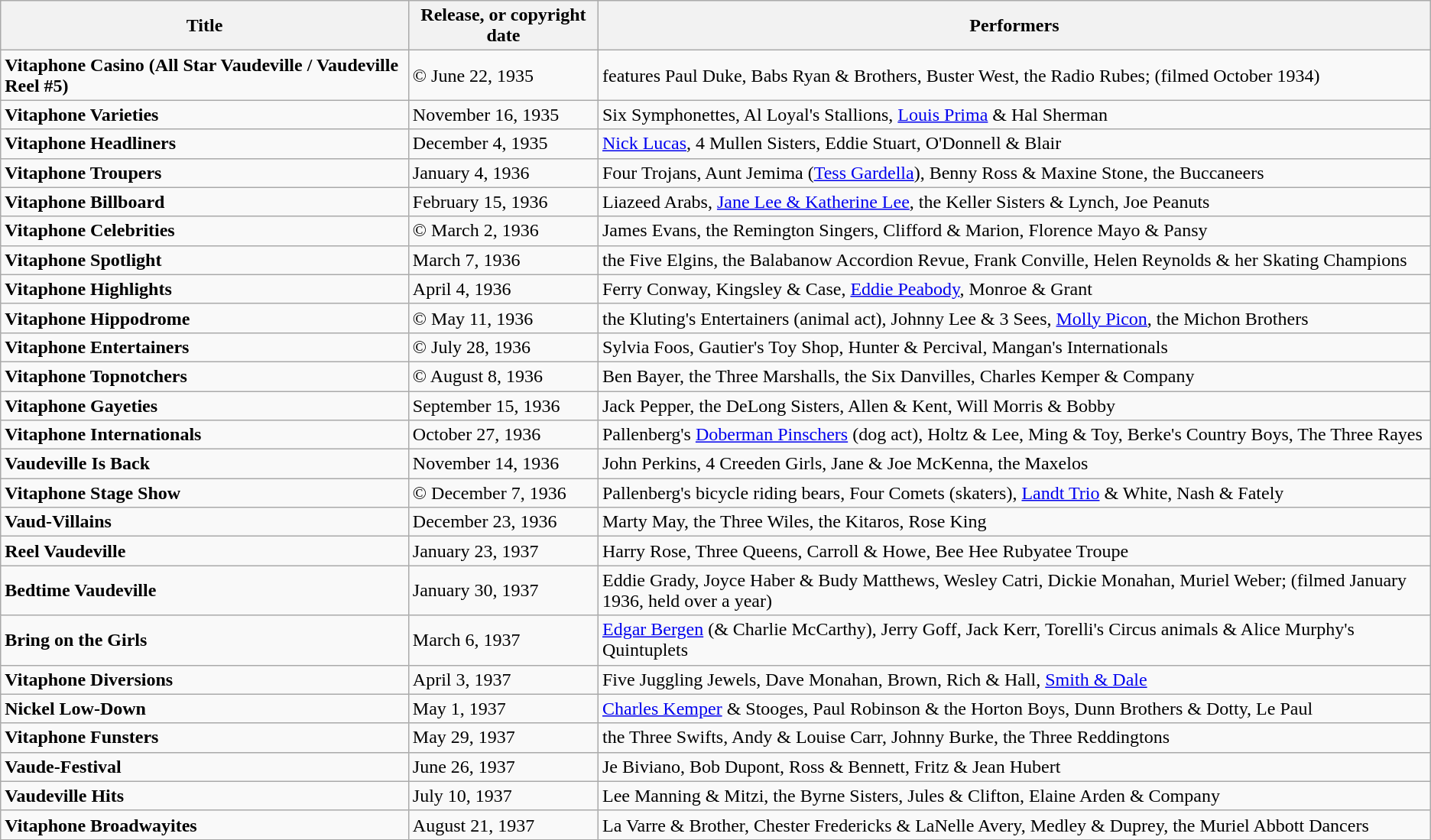<table class="wikitable sortable" border="1">
<tr>
<th>Title</th>
<th>Release, or copyright date </th>
<th>Performers</th>
</tr>
<tr>
<td><strong>Vitaphone Casino (All Star Vaudeville / Vaudeville Reel #5)</strong></td>
<td>© June 22, 1935</td>
<td>features Paul Duke, Babs Ryan & Brothers, Buster West, the Radio Rubes; (filmed October 1934)</td>
</tr>
<tr>
<td><strong>Vitaphone Varieties</strong></td>
<td>November 16, 1935</td>
<td>Six Symphonettes, Al Loyal's Stallions, <a href='#'>Louis Prima</a> & Hal Sherman</td>
</tr>
<tr>
<td><strong>Vitaphone Headliners</strong></td>
<td>December 4, 1935</td>
<td><a href='#'>Nick Lucas</a>, 4 Mullen Sisters, Eddie Stuart, O'Donnell & Blair</td>
</tr>
<tr>
<td><strong>Vitaphone Troupers</strong></td>
<td>January 4, 1936 </td>
<td>Four Trojans, Aunt Jemima (<a href='#'>Tess Gardella</a>), Benny Ross & Maxine Stone, the Buccaneers</td>
</tr>
<tr>
<td><strong>Vitaphone Billboard</strong></td>
<td>February 15, 1936</td>
<td>Liazeed Arabs, <a href='#'>Jane Lee & Katherine Lee</a>, the Keller Sisters & Lynch, Joe Peanuts</td>
</tr>
<tr>
<td><strong>Vitaphone Celebrities</strong></td>
<td>© March 2, 1936</td>
<td>James Evans, the Remington Singers, Clifford & Marion, Florence Mayo & Pansy</td>
</tr>
<tr>
<td><strong>Vitaphone Spotlight</strong></td>
<td>March 7, 1936</td>
<td>the Five Elgins, the Balabanow Accordion Revue, Frank Conville, Helen Reynolds & her Skating Champions</td>
</tr>
<tr>
<td><strong>Vitaphone Highlights</strong></td>
<td>April 4, 1936</td>
<td>Ferry Conway, Kingsley & Case, <a href='#'>Eddie Peabody</a>, Monroe & Grant</td>
</tr>
<tr>
<td><strong>Vitaphone Hippodrome</strong></td>
<td>© May 11, 1936</td>
<td>the Kluting's Entertainers (animal act), Johnny Lee & 3 Sees, <a href='#'>Molly Picon</a>, the Michon Brothers</td>
</tr>
<tr>
<td><strong>Vitaphone Entertainers</strong></td>
<td>© July 28, 1936</td>
<td>Sylvia Foos, Gautier's Toy Shop, Hunter & Percival, Mangan's Internationals</td>
</tr>
<tr>
<td><strong>Vitaphone Topnotchers</strong></td>
<td>© August 8, 1936</td>
<td>Ben Bayer, the Three Marshalls, the Six Danvilles, Charles Kemper & Company</td>
</tr>
<tr>
<td><strong>Vitaphone Gayeties</strong></td>
<td>September 15, 1936</td>
<td>Jack Pepper, the DeLong Sisters, Allen & Kent, Will Morris & Bobby</td>
</tr>
<tr>
<td><strong>Vitaphone Internationals</strong></td>
<td>October 27, 1936</td>
<td>Pallenberg's <a href='#'>Doberman Pinschers</a> (dog act), Holtz & Lee, Ming & Toy, Berke's Country Boys, The Three Rayes</td>
</tr>
<tr>
<td><strong>Vaudeville Is Back</strong></td>
<td>November 14, 1936</td>
<td>John Perkins, 4 Creeden Girls, Jane & Joe McKenna, the Maxelos</td>
</tr>
<tr>
<td><strong>Vitaphone Stage Show</strong></td>
<td>© December 7, 1936</td>
<td>Pallenberg's bicycle riding bears, Four Comets (skaters), <a href='#'>Landt Trio</a> & White, Nash & Fately</td>
</tr>
<tr>
<td><strong>Vaud-Villains</strong></td>
<td>December 23, 1936</td>
<td>Marty May, the Three Wiles, the Kitaros, Rose King</td>
</tr>
<tr>
<td><strong>Reel Vaudeville</strong></td>
<td>January 23, 1937</td>
<td>Harry Rose, Three Queens, Carroll & Howe, Bee Hee Rubyatee Troupe</td>
</tr>
<tr>
<td><strong>Bedtime Vaudeville</strong></td>
<td>January 30, 1937</td>
<td>Eddie Grady, Joyce Haber & Budy Matthews, Wesley Catri, Dickie Monahan, Muriel Weber; (filmed January 1936, held over a year)</td>
</tr>
<tr>
<td><strong>Bring on the Girls</strong></td>
<td>March 6, 1937</td>
<td><a href='#'>Edgar Bergen</a> (& Charlie McCarthy), Jerry Goff, Jack Kerr, Torelli's Circus animals & Alice Murphy's Quintuplets</td>
</tr>
<tr>
<td><strong>Vitaphone Diversions</strong></td>
<td>April 3, 1937</td>
<td>Five Juggling Jewels, Dave Monahan, Brown, Rich & Hall, <a href='#'>Smith & Dale</a></td>
</tr>
<tr>
<td><strong>Nickel Low-Down</strong></td>
<td>May 1, 1937</td>
<td><a href='#'>Charles Kemper</a> & Stooges, Paul Robinson & the Horton Boys, Dunn Brothers & Dotty, Le Paul</td>
</tr>
<tr>
<td><strong>Vitaphone Funsters</strong></td>
<td>May 29, 1937</td>
<td>the Three Swifts, Andy & Louise Carr, Johnny Burke, the Three Reddingtons</td>
</tr>
<tr>
<td><strong>Vaude-Festival</strong></td>
<td>June 26, 1937</td>
<td>Je Biviano, Bob Dupont, Ross & Bennett, Fritz & Jean Hubert</td>
</tr>
<tr>
<td><strong>Vaudeville Hits</strong></td>
<td>July 10, 1937</td>
<td>Lee Manning & Mitzi, the Byrne Sisters, Jules & Clifton, Elaine Arden & Company</td>
</tr>
<tr>
<td><strong>Vitaphone Broadwayites</strong></td>
<td>August 21, 1937</td>
<td>La Varre & Brother, Chester Fredericks & LaNelle Avery, Medley & Duprey, the Muriel Abbott Dancers</td>
</tr>
</table>
